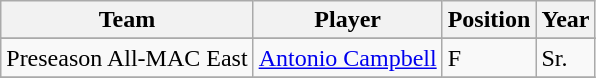<table class="wikitable" border="1">
<tr align=center>
<th style= >Team</th>
<th style= >Player</th>
<th style= >Position</th>
<th style= >Year</th>
</tr>
<tr align="center">
</tr>
<tr>
<td>Preseason All-MAC East</td>
<td><a href='#'>Antonio Campbell</a></td>
<td>F</td>
<td>Sr.</td>
</tr>
<tr>
</tr>
</table>
